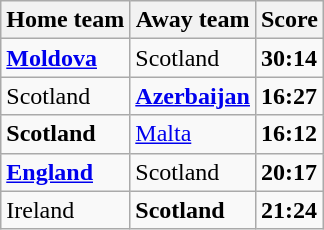<table class="wikitable">
<tr>
<th>Home team</th>
<th>Away team</th>
<th>Score</th>
</tr>
<tr>
<td><strong><a href='#'>Moldova</a></strong></td>
<td>Scotland</td>
<td><strong>30:14</strong></td>
</tr>
<tr>
<td>Scotland</td>
<td><strong><a href='#'>Azerbaijan</a></strong></td>
<td><strong>16:27</strong></td>
</tr>
<tr>
<td><strong>Scotland</strong></td>
<td><a href='#'>Malta</a></td>
<td><strong>16:12</strong></td>
</tr>
<tr>
<td><strong><a href='#'>England</a></strong></td>
<td>Scotland</td>
<td><strong>20:17</strong></td>
</tr>
<tr>
<td>Ireland</td>
<td><strong>Scotland</strong></td>
<td><strong>21:24</strong></td>
</tr>
</table>
